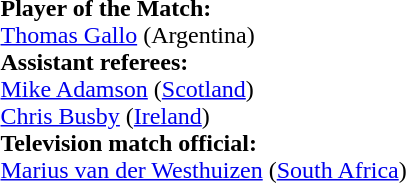<table style="width:100%">
<tr>
<td><br><strong>Player of the Match:</strong>
<br><a href='#'>Thomas Gallo</a> (Argentina)<br><strong>Assistant referees:</strong>
<br><a href='#'>Mike Adamson</a> (<a href='#'>Scotland</a>)
<br><a href='#'>Chris Busby</a> (<a href='#'>Ireland</a>)
<br><strong>Television match official:</strong>
<br><a href='#'>Marius van der Westhuizen</a> (<a href='#'>South Africa</a>)</td>
</tr>
</table>
